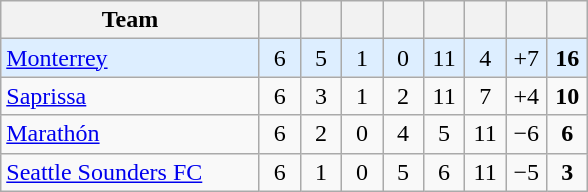<table class="wikitable" style="text-align: center;">
<tr>
<th width="165">Team</th>
<th width="20"></th>
<th width="20"></th>
<th width="20"></th>
<th width="20"></th>
<th width="20"></th>
<th width="20"></th>
<th width="20"></th>
<th width="20"></th>
</tr>
<tr bgcolor=#ddeeff>
<td align=left> <a href='#'>Monterrey</a></td>
<td>6</td>
<td>5</td>
<td>1</td>
<td>0</td>
<td>11</td>
<td>4</td>
<td>+7</td>
<td><strong>16</strong></td>
</tr>
<tr>
<td align=left> <a href='#'>Saprissa</a></td>
<td>6</td>
<td>3</td>
<td>1</td>
<td>2</td>
<td>11</td>
<td>7</td>
<td>+4</td>
<td><strong>10</strong></td>
</tr>
<tr>
<td align=left> <a href='#'>Marathón</a></td>
<td>6</td>
<td>2</td>
<td>0</td>
<td>4</td>
<td>5</td>
<td>11</td>
<td>−6</td>
<td><strong>6</strong></td>
</tr>
<tr>
<td align=left> <a href='#'>Seattle Sounders FC</a></td>
<td>6</td>
<td>1</td>
<td>0</td>
<td>5</td>
<td>6</td>
<td>11</td>
<td>−5</td>
<td><strong>3</strong></td>
</tr>
</table>
